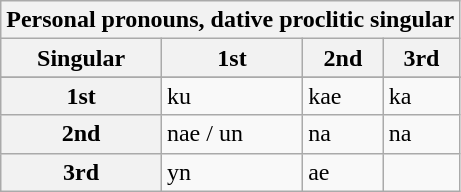<table class="wikitable">
<tr>
<th colspan="4">Personal pronouns, dative proclitic singular</th>
</tr>
<tr>
<th>Singular</th>
<th>1st</th>
<th>2nd</th>
<th>3rd</th>
</tr>
<tr>
</tr>
<tr>
<th>1st</th>
<td>ku</td>
<td>kae</td>
<td>ka</td>
</tr>
<tr>
<th>2nd</th>
<td>nae / un</td>
<td>na</td>
<td>na</td>
</tr>
<tr>
<th>3rd</th>
<td>yn</td>
<td>ae</td>
<td></td>
</tr>
</table>
